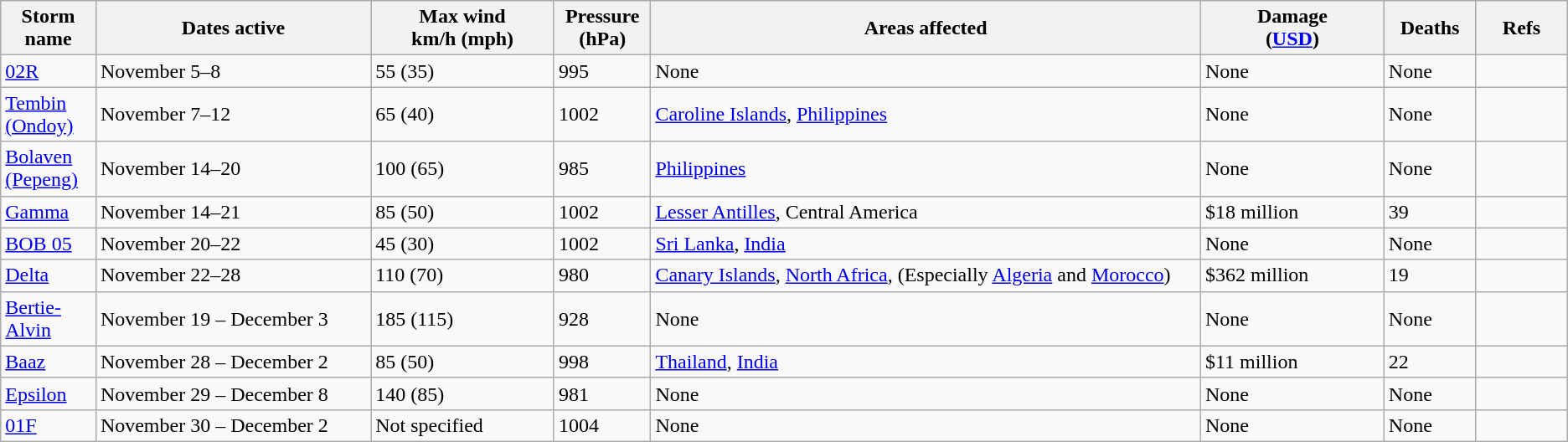<table class="wikitable sortable">
<tr>
<th width="5%">Storm name</th>
<th width="15%">Dates active</th>
<th width="10%">Max wind<br>km/h (mph)</th>
<th width="5%">Pressure<br>(hPa)</th>
<th width="30%">Areas affected</th>
<th width="10%">Damage<br>(<a href='#'>USD</a>)</th>
<th width="5%">Deaths</th>
<th width="5%">Refs</th>
</tr>
<tr>
<td><a href='#'>02R</a></td>
<td>November 5–8</td>
<td>55 (35)</td>
<td>995</td>
<td>None</td>
<td>None</td>
<td>None</td>
<td></td>
</tr>
<tr>
<td><a href='#'>Tembin (Ondoy)</a></td>
<td>November 7–12</td>
<td>65 (40)</td>
<td>1002</td>
<td><a href='#'>Caroline Islands</a>, <a href='#'>Philippines</a></td>
<td>None</td>
<td>None</td>
<td></td>
</tr>
<tr>
<td><a href='#'>Bolaven (Pepeng)</a></td>
<td>November 14–20</td>
<td>100 (65)</td>
<td>985</td>
<td><a href='#'>Philippines</a></td>
<td>None</td>
<td>None</td>
<td></td>
</tr>
<tr>
<td><a href='#'>Gamma</a></td>
<td>November 14–21</td>
<td>85 (50)</td>
<td>1002</td>
<td><a href='#'>Lesser Antilles</a>, Central America</td>
<td>$18 million</td>
<td>39</td>
<td></td>
</tr>
<tr>
<td><a href='#'>BOB 05</a></td>
<td>November 20–22</td>
<td>45 (30)</td>
<td>1002</td>
<td><a href='#'>Sri Lanka</a>, <a href='#'>India</a></td>
<td>None</td>
<td>None</td>
<td></td>
</tr>
<tr>
<td><a href='#'>Delta</a></td>
<td>November 22–28</td>
<td>110 (70)</td>
<td>980</td>
<td><a href='#'>Canary Islands</a>, <a href='#'>North Africa</a>, (Especially <a href='#'>Algeria</a> and <a href='#'>Morocco</a>)</td>
<td>$362 million</td>
<td>19</td>
<td></td>
</tr>
<tr>
<td><a href='#'>Bertie-Alvin</a></td>
<td>November 19 – December 3</td>
<td>185 (115)</td>
<td>928</td>
<td>None</td>
<td>None</td>
<td>None</td>
<td></td>
</tr>
<tr>
<td><a href='#'>Baaz</a></td>
<td>November 28 – December 2</td>
<td>85 (50)</td>
<td>998</td>
<td><a href='#'>Thailand</a>, <a href='#'>India</a></td>
<td>$11 million</td>
<td>22</td>
<td></td>
</tr>
<tr>
<td><a href='#'>Epsilon</a></td>
<td>November 29 – December 8</td>
<td>140 (85)</td>
<td>981</td>
<td>None</td>
<td>None</td>
<td>None</td>
<td></td>
</tr>
<tr>
<td><a href='#'>01F</a></td>
<td>November 30 – December 2</td>
<td>Not specified</td>
<td>1004</td>
<td>None</td>
<td>None</td>
<td>None</td>
<td></td>
</tr>
</table>
